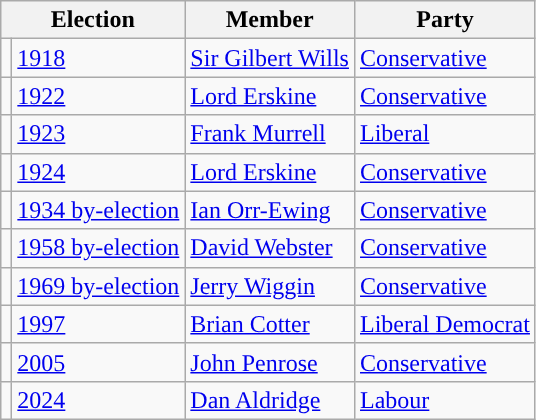<table class="wikitable">
<tr>
<th colspan="2">Election</th>
<th>Member</th>
<th>Party</th>
</tr>
<tr>
<td style="color:inherit;background-color: "></td>
<td><a href='#'>1918</a></td>
<td><a href='#'>Sir Gilbert Wills</a></td>
<td><a href='#'>Conservative</a></td>
</tr>
<tr>
<td style="color:inherit;background-color: "></td>
<td><a href='#'>1922</a></td>
<td><a href='#'>Lord Erskine</a></td>
<td><a href='#'>Conservative</a></td>
</tr>
<tr>
<td style="color:inherit;background-color: "></td>
<td><a href='#'>1923</a></td>
<td><a href='#'>Frank Murrell</a></td>
<td><a href='#'>Liberal</a></td>
</tr>
<tr>
<td style="color:inherit;background-color: "></td>
<td><a href='#'>1924</a></td>
<td><a href='#'>Lord Erskine</a></td>
<td><a href='#'>Conservative</a></td>
</tr>
<tr>
<td style="color:inherit;background-color: "></td>
<td><a href='#'>1934 by-election</a></td>
<td><a href='#'>Ian Orr-Ewing</a></td>
<td><a href='#'>Conservative</a></td>
</tr>
<tr>
<td style="color:inherit;background-color: "></td>
<td><a href='#'>1958 by-election</a></td>
<td><a href='#'>David Webster</a></td>
<td><a href='#'>Conservative</a></td>
</tr>
<tr>
<td style="color:inherit;background-color: "></td>
<td><a href='#'>1969 by-election</a></td>
<td><a href='#'>Jerry Wiggin</a></td>
<td><a href='#'>Conservative</a></td>
</tr>
<tr>
<td style="color:inherit;background-color: "></td>
<td><a href='#'>1997</a></td>
<td><a href='#'>Brian Cotter</a></td>
<td><a href='#'>Liberal Democrat</a></td>
</tr>
<tr>
<td style="color:inherit;background-color: "></td>
<td><a href='#'>2005</a></td>
<td><a href='#'>John Penrose</a></td>
<td><a href='#'>Conservative</a></td>
</tr>
<tr>
<td style="color:inherit;background-color: "></td>
<td><a href='#'>2024</a></td>
<td><a href='#'>Dan Aldridge</a></td>
<td><a href='#'>Labour</a></td>
</tr>
</table>
